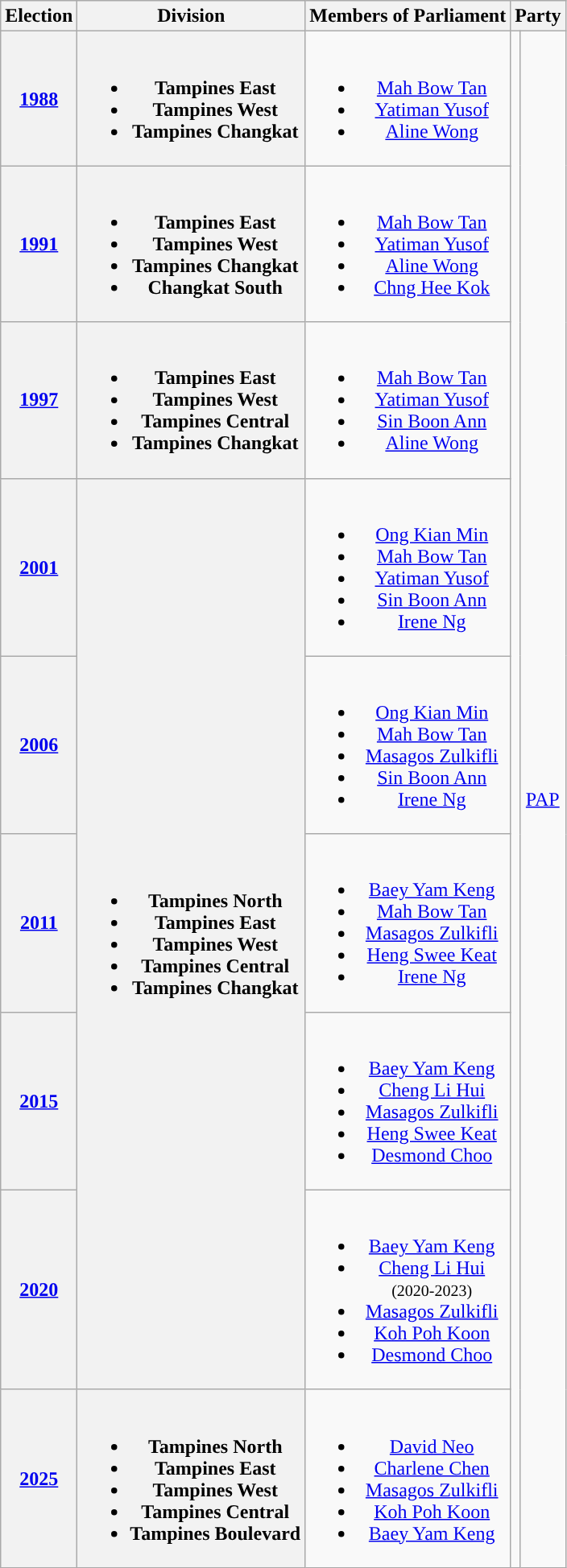<table class="wikitable" align="center" style="text-align:center">
<tr>
<th>Election</th>
<th>Division</th>
<th>Members of Parliament</th>
<th colspan="2">Party</th>
</tr>
<tr>
<th><a href='#'>1988</a></th>
<th><br><ul><li>Tampines East</li><li>Tampines West</li><li>Tampines Changkat</li></ul></th>
<td><br><ul><li><a href='#'>Mah Bow Tan</a></li><li><a href='#'>Yatiman Yusof</a></li><li><a href='#'>Aline Wong</a></li></ul></td>
<td rowspan="9"></td>
<td rowspan="9"><a href='#'>PAP</a></td>
</tr>
<tr>
<th><a href='#'>1991</a></th>
<th><br><ul><li>Tampines East</li><li>Tampines West</li><li>Tampines Changkat</li><li>Changkat South</li></ul></th>
<td><br><ul><li><a href='#'>Mah Bow Tan</a></li><li><a href='#'>Yatiman Yusof</a></li><li><a href='#'>Aline Wong</a></li><li><a href='#'>Chng Hee Kok</a></li></ul></td>
</tr>
<tr>
<th><a href='#'>1997</a></th>
<th><br><ul><li>Tampines East</li><li>Tampines West</li><li>Tampines Central</li><li>Tampines Changkat</li></ul></th>
<td><br><ul><li><a href='#'>Mah Bow Tan</a></li><li><a href='#'>Yatiman Yusof</a></li><li><a href='#'>Sin Boon Ann</a></li><li><a href='#'>Aline Wong</a></li></ul></td>
</tr>
<tr>
<th><a href='#'>2001</a></th>
<th rowspan=5><br><ul><li>Tampines North</li><li>Tampines East</li><li>Tampines West</li><li>Tampines Central</li><li>Tampines Changkat</li></ul></th>
<td><br><ul><li><a href='#'>Ong Kian Min</a></li><li><a href='#'>Mah Bow Tan</a></li><li><a href='#'>Yatiman Yusof</a></li><li><a href='#'>Sin Boon Ann</a></li><li><a href='#'>Irene Ng</a></li></ul></td>
</tr>
<tr>
<th><a href='#'>2006</a></th>
<td><br><ul><li><a href='#'>Ong Kian Min</a></li><li><a href='#'>Mah Bow Tan</a></li><li><a href='#'>Masagos Zulkifli</a></li><li><a href='#'>Sin Boon Ann</a></li><li><a href='#'>Irene Ng</a></li></ul></td>
</tr>
<tr>
<th><a href='#'>2011</a></th>
<td><br><ul><li><a href='#'>Baey Yam Keng</a></li><li><a href='#'>Mah Bow Tan</a></li><li><a href='#'>Masagos Zulkifli</a></li><li><a href='#'>Heng Swee Keat</a></li><li><a href='#'>Irene Ng</a></li></ul></td>
</tr>
<tr>
<th><a href='#'>2015</a></th>
<td><br><ul><li><a href='#'>Baey Yam Keng</a></li><li><a href='#'>Cheng Li Hui</a></li><li><a href='#'>Masagos Zulkifli</a></li><li><a href='#'>Heng Swee Keat</a></li><li><a href='#'>Desmond Choo</a></li></ul></td>
</tr>
<tr>
<th><a href='#'>2020</a></th>
<td><br><ul><li><a href='#'>Baey Yam Keng</a></li><li><a href='#'>Cheng Li Hui</a><br><small>(2020-2023)</small></li><li><a href='#'>Masagos Zulkifli</a></li><li><a href='#'>Koh Poh Koon</a></li><li><a href='#'>Desmond Choo</a></li></ul></td>
</tr>
<tr>
<th><a href='#'>2025</a></th>
<th><br><ul><li>Tampines North</li><li>Tampines East</li><li>Tampines West</li><li>Tampines Central</li><li>Tampines Boulevard</li></ul></th>
<td><br><ul><li><a href='#'>David Neo</a></li><li><a href='#'>Charlene Chen</a></li><li><a href='#'>Masagos Zulkifli</a></li><li><a href='#'>Koh Poh Koon</a></li><li><a href='#'>Baey Yam Keng</a></li></ul></td>
</tr>
</table>
